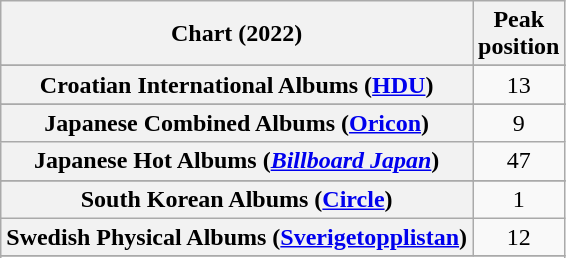<table class="wikitable sortable plainrowheaders" style="text-align:center;">
<tr>
<th scope="col">Chart (2022)</th>
<th scope="col">Peak<br>position</th>
</tr>
<tr>
</tr>
<tr>
</tr>
<tr>
<th scope="row">Croatian International Albums (<a href='#'>HDU</a>)</th>
<td>13</td>
</tr>
<tr>
</tr>
<tr>
</tr>
<tr>
</tr>
<tr>
<th scope="row">Japanese Combined Albums (<a href='#'>Oricon</a>)</th>
<td>9</td>
</tr>
<tr>
<th scope="row">Japanese Hot Albums (<em><a href='#'>Billboard Japan</a></em>)</th>
<td>47</td>
</tr>
<tr>
</tr>
<tr>
<th scope="row">South Korean Albums (<a href='#'>Circle</a>)</th>
<td>1</td>
</tr>
<tr>
<th scope="row">Swedish Physical Albums (<a href='#'>Sverigetopplistan</a>)</th>
<td>12</td>
</tr>
<tr>
</tr>
<tr>
</tr>
<tr>
</tr>
</table>
